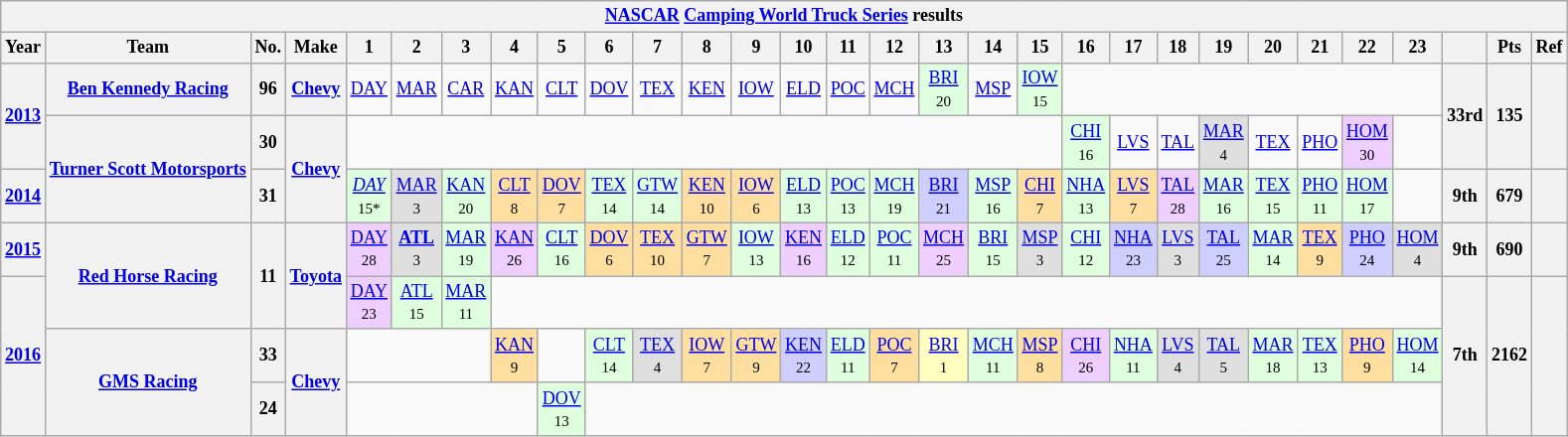<table class="wikitable" style="text-align:center; font-size:75%">
<tr>
<th colspan="45"><a href='#'>NASCAR</a> <a href='#'>Camping World Truck Series</a> results</th>
</tr>
<tr>
<th>Year</th>
<th>Team</th>
<th>No.</th>
<th>Make</th>
<th>1</th>
<th>2</th>
<th>3</th>
<th>4</th>
<th>5</th>
<th>6</th>
<th>7</th>
<th>8</th>
<th>9</th>
<th>10</th>
<th>11</th>
<th>12</th>
<th>13</th>
<th>14</th>
<th>15</th>
<th>16</th>
<th>17</th>
<th>18</th>
<th>19</th>
<th>20</th>
<th>21</th>
<th>22</th>
<th>23</th>
<th></th>
<th>Pts</th>
<th>Ref</th>
</tr>
<tr>
<th rowspan="2"><a href='#'>2013</a></th>
<th><a href='#'>Ben Kennedy Racing</a></th>
<th>96</th>
<th><a href='#'>Chevy</a></th>
<td><a href='#'>DAY</a></td>
<td><a href='#'>MAR</a></td>
<td><a href='#'>CAR</a></td>
<td><a href='#'>KAN</a></td>
<td><a href='#'>CLT</a></td>
<td><a href='#'>DOV</a></td>
<td><a href='#'>TEX</a></td>
<td><a href='#'>KEN</a></td>
<td><a href='#'>IOW</a></td>
<td><a href='#'>ELD</a></td>
<td><a href='#'>POC</a></td>
<td><a href='#'>MCH</a></td>
<td style="background:#DFFFDF;"><a href='#'>BRI</a><br><small>20</small></td>
<td><a href='#'>MSP</a></td>
<td style="background:#DFFFDF;"><a href='#'>IOW</a><br><small>15</small></td>
<td colspan="8"></td>
<th rowspan="2">33rd</th>
<th rowspan="2">135</th>
<th rowspan="2"></th>
</tr>
<tr>
<th rowspan="2"><a href='#'>Turner Scott Motorsports</a></th>
<th>30</th>
<th rowspan="2"><a href='#'>Chevy</a></th>
<td colspan="15"></td>
<td style="background:#DFFFDF;"><a href='#'>CHI</a><br><small>16</small></td>
<td><a href='#'>LVS</a></td>
<td><a href='#'>TAL</a></td>
<td style="background:#DFDFDF;"><a href='#'>MAR</a><br><small>4</small></td>
<td><a href='#'>TEX</a></td>
<td><a href='#'>PHO</a></td>
<td style="background:#EFCFFF;"><a href='#'>HOM</a><br><small>30</small></td>
<td></td>
</tr>
<tr>
<th><a href='#'>2014</a></th>
<th>31</th>
<td style="background:#DFFFDF;"><em><a href='#'>DAY</a></em><br><small>15*</small></td>
<td style="background:#DFDFDF;"><a href='#'>MAR</a><br><small>3</small></td>
<td style="background:#DFFFDF;"><a href='#'>KAN</a><br><small>20</small></td>
<td style="background:#FFDF9F;"><a href='#'>CLT</a><br><small>8</small></td>
<td style="background:#FFDF9F;"><a href='#'>DOV</a><br><small>7</small></td>
<td style="background:#DFFFDF;"><a href='#'>TEX</a><br><small>14</small></td>
<td style="background:#DFFFDF;"><a href='#'>GTW</a><br><small>14</small></td>
<td style="background:#FFDF9F;"><a href='#'>KEN</a><br><small>10</small></td>
<td style="background:#FFDF9F;"><a href='#'>IOW</a><br><small>6</small></td>
<td style="background:#DFFFDF;"><a href='#'>ELD</a><br><small>13</small></td>
<td style="background:#DFFFDF;"><a href='#'>POC</a><br><small>13</small></td>
<td style="background:#DFFFDF;"><a href='#'>MCH</a><br><small>19</small></td>
<td style="background:#CFCFFF;"><a href='#'>BRI</a><br><small>21</small></td>
<td style="background:#DFFFDF;"><a href='#'>MSP</a><br><small>16</small></td>
<td style="background:#FFDF9F;"><a href='#'>CHI</a><br><small>7</small></td>
<td style="background:#DFFFDF;"><a href='#'>NHA</a><br><small>13</small></td>
<td style="background:#FFDF9F;"><a href='#'>LVS</a><br><small>7</small></td>
<td style="background:#EFCFFF;"><a href='#'>TAL</a><br><small>28</small></td>
<td style="background:#DFFFDF;"><a href='#'>MAR</a><br><small>16</small></td>
<td style="background:#DFFFDF;"><a href='#'>TEX</a><br><small>15</small></td>
<td style="background:#DFFFDF;"><a href='#'>PHO</a><br><small>11</small></td>
<td style="background:#DFFFDF;"><a href='#'>HOM</a><br><small>17</small></td>
<td></td>
<th>9th</th>
<th>679</th>
<th></th>
</tr>
<tr>
<th><a href='#'>2015</a></th>
<th rowspan="2"><a href='#'>Red Horse Racing</a></th>
<th rowspan="2">11</th>
<th rowspan="2"><a href='#'>Toyota</a></th>
<td style="background:#EFCFFF;"><a href='#'>DAY</a><br><small>28</small></td>
<td style="background:#DFDFDF;"><strong><a href='#'>ATL</a></strong><br><small>3</small></td>
<td style="background:#DFFFDF;"><a href='#'>MAR</a><br><small>19</small></td>
<td style="background:#EFCFFF;"><a href='#'>KAN</a><br><small>26</small></td>
<td style="background:#DFFFDF;"><a href='#'>CLT</a><br><small>16</small></td>
<td style="background:#FFDF9F;"><a href='#'>DOV</a><br><small>6</small></td>
<td style="background:#FFDF9F;"><a href='#'>TEX</a><br><small>10</small></td>
<td style="background:#FFDF9F;"><a href='#'>GTW</a><br><small>7</small></td>
<td style="background:#DFFFDF;"><a href='#'>IOW</a><br><small>13</small></td>
<td style="background:#EFCFFF;"><a href='#'>KEN</a><br><small>16</small></td>
<td style="background:#DFFFDF;"><a href='#'>ELD</a><br><small>12</small></td>
<td style="background:#DFFFDF;"><a href='#'>POC</a><br><small>11</small></td>
<td style="background:#EFCFFF;"><a href='#'>MCH</a><br><small>25</small></td>
<td style="background:#DFFFDF;"><a href='#'>BRI</a><br><small>15</small></td>
<td style="background:#DFDFDF;"><a href='#'>MSP</a><br><small>3</small></td>
<td style="background:#DFFFDF;"><a href='#'>CHI</a><br><small>12</small></td>
<td style="background:#CFCFFF;"><a href='#'>NHA</a><br><small>23</small></td>
<td style="background:#DFDFDF;"><a href='#'>LVS</a><br><small>3</small></td>
<td style="background:#CFCFFF;"><a href='#'>TAL</a><br><small>25</small></td>
<td style="background:#DFFFDF;"><a href='#'>MAR</a><br><small>14</small></td>
<td style="background:#FFDF9F;"><a href='#'>TEX</a><br><small>9</small></td>
<td style="background:#CFCFFF;"><a href='#'>PHO</a><br><small>24</small></td>
<td style="background:#DFDFDF;"><a href='#'>HOM</a><br><small>4</small></td>
<th>9th</th>
<th>690</th>
<th></th>
</tr>
<tr>
<th rowspan="3"><a href='#'>2016</a></th>
<td style="background:#EFCFFF;"><a href='#'>DAY</a><br><small>23</small></td>
<td style="background:#DFFFDF;"><a href='#'>ATL</a><br><small>15</small></td>
<td style="background:#DFFFDF;"><a href='#'>MAR</a><br><small>11</small></td>
<td colspan="20"></td>
<th rowspan="3">7th</th>
<th rowspan="3">2162</th>
<th rowspan="3"></th>
</tr>
<tr>
<th rowspan="2"><a href='#'>GMS Racing</a></th>
<th>33</th>
<th rowspan="2"><a href='#'>Chevy</a></th>
<td colspan="3"></td>
<td style="background:#FFDF9F;"><a href='#'>KAN</a><br><small>9</small></td>
<td></td>
<td style="background:#DFFFDF;"><a href='#'>CLT</a><br><small>14</small></td>
<td style="background:#DFDFDF;"><a href='#'>TEX</a><br><small>4</small></td>
<td style="background:#FFDF9F;"><a href='#'>IOW</a><br><small>7</small></td>
<td style="background:#FFDF9F;"><a href='#'>GTW</a><br><small>9</small></td>
<td style="background:#CFCFFF;"><a href='#'>KEN</a><br><small>22</small></td>
<td style="background:#DFFFDF;"><a href='#'>ELD</a><br><small>11</small></td>
<td style="background:#FFDF9F;"><a href='#'>POC</a><br><small>7</small></td>
<td style="background:#FFFFBF;"><a href='#'>BRI</a><br><small>1</small></td>
<td style="background:#DFFFDF;"><a href='#'>MCH</a><br><small>11</small></td>
<td style="background:#FFDF9F;"><a href='#'>MSP</a><br><small>8</small></td>
<td style="background:#EFCFFF;"><a href='#'>CHI</a><br><small>26</small></td>
<td style="background:#DFFFDF;"><a href='#'>NHA</a><br><small>11</small></td>
<td style="background:#DFDFDF;"><a href='#'>LVS</a><br><small>4</small></td>
<td style="background:#DFDFDF;"><a href='#'>TAL</a><br><small>5</small></td>
<td style="background:#DFFFDF;"><a href='#'>MAR</a><br><small>18</small></td>
<td style="background:#DFFFDF;"><a href='#'>TEX</a><br><small>13</small></td>
<td style="background:#FFDF9F;"><a href='#'>PHO</a><br><small>9</small></td>
<td style="background:#DFFFDF;"><a href='#'>HOM</a><br><small>14</small></td>
</tr>
<tr>
<th>24</th>
<td colspan="4"></td>
<td style="background:#DFFFDF;"><a href='#'>DOV</a><br><small>13</small></td>
<td colspan="18"></td>
</tr>
</table>
